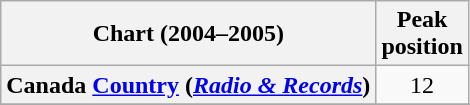<table class="wikitable sortable plainrowheaders" style="text-align:center">
<tr>
<th align="left">Chart (2004–2005)</th>
<th align="center">Peak<br>position</th>
</tr>
<tr>
<th scope="row">Canada <a href='#'>Country</a> (<em><a href='#'>Radio & Records</a></em>)</th>
<td>12</td>
</tr>
<tr>
</tr>
<tr>
</tr>
</table>
